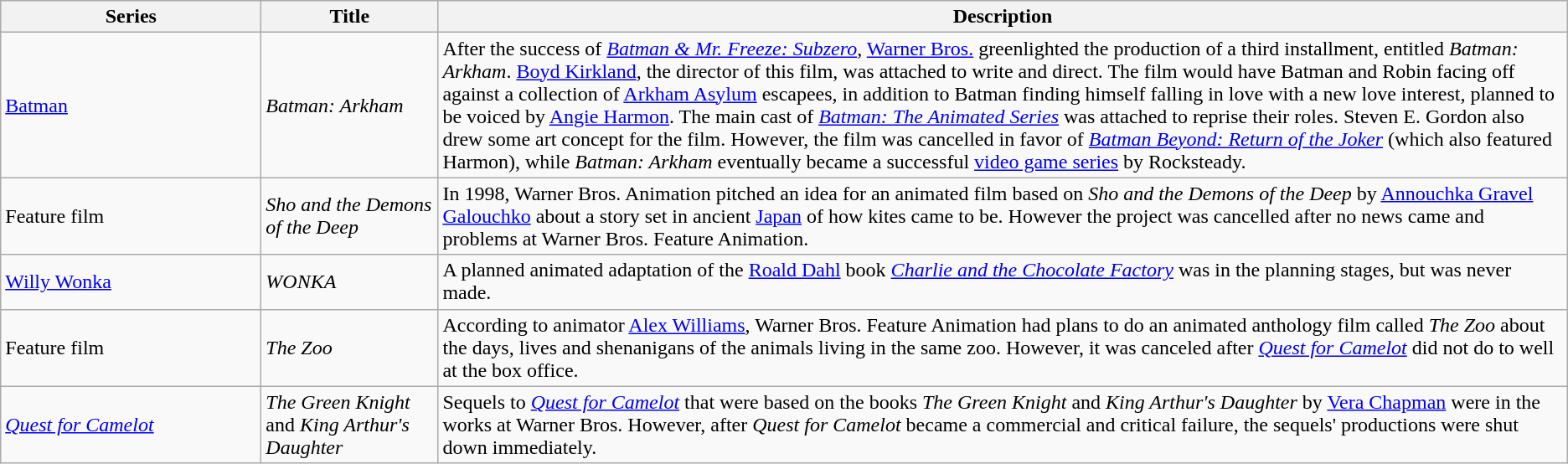<table class="wikitable">
<tr>
<th style="width:150pt;">Series</th>
<th style="width:100pt;">Title</th>
<th>Description</th>
</tr>
<tr>
<td><a href='#'>Batman</a></td>
<td><em>Batman: Arkham</em></td>
<td>After the success of <em><a href='#'>Batman & Mr. Freeze: Subzero</a>,</em> <a href='#'>Warner Bros.</a> greenlighted the production of a third installment, entitled <em>Batman: Arkham</em>. <a href='#'>Boyd Kirkland</a>, the director of this film, was attached to write and direct. The film would have Batman and Robin facing off against a collection of <a href='#'>Arkham Asylum</a> escapees, in addition to Batman finding himself falling in love with a new love interest, planned to be voiced by <a href='#'>Angie Harmon</a>. The main cast of <em><a href='#'>Batman: The Animated Series</a></em> was attached to reprise their roles. Steven E. Gordon also drew some art concept for the film. However, the film was cancelled in favor of <em><a href='#'>Batman Beyond: Return of the Joker</a></em> (which also featured Harmon), while <em>Batman: Arkham</em> eventually became a successful <a href='#'>video game series</a> by Rocksteady.</td>
</tr>
<tr>
<td>Feature film</td>
<td><em>Sho and the Demons of the Deep</em></td>
<td>In 1998, Warner Bros. Animation pitched an idea for an animated film based on <em>Sho and the Demons of the Deep</em> by <a href='#'>Annouchka Gravel Galouchko</a> about a story set in ancient <a href='#'>Japan</a> of how kites came to be. However the project was cancelled after no news came and problems at Warner Bros. Feature Animation.</td>
</tr>
<tr>
<td><a href='#'>Willy Wonka</a></td>
<td><em>WONKA</em></td>
<td>A planned animated adaptation of the <a href='#'>Roald Dahl</a> book <em><a href='#'>Charlie and the Chocolate Factory</a></em> was in the planning stages, but was never made.</td>
</tr>
<tr>
<td>Feature film</td>
<td><em>The Zoo</em></td>
<td>According to animator <a href='#'>Alex Williams</a>, Warner Bros. Feature Animation had plans to do an animated anthology film called <em>The Zoo</em> about the days, lives and shenanigans of the animals living in the same zoo. However, it was canceled after <em><a href='#'>Quest for Camelot</a></em> did not do to well at the box office.</td>
</tr>
<tr>
<td><em><a href='#'>Quest for Camelot</a></em></td>
<td><em>The Green Knight</em> and <em>King Arthur's Daughter</em></td>
<td>Sequels to <em><a href='#'>Quest for Camelot</a></em> that were based on the books <em>The Green Knight</em> and <em>King Arthur's Daughter</em> by <a href='#'>Vera Chapman</a> were in the works at Warner Bros. However, after <em>Quest for Camelot</em> became a commercial and critical failure, the sequels' productions were shut down immediately.</td>
</tr>
</table>
